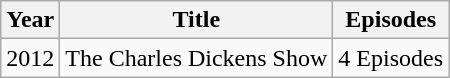<table class="wikitable">
<tr>
<th>Year</th>
<th>Title</th>
<th>Episodes</th>
</tr>
<tr>
<td>2012</td>
<td>The Charles Dickens Show</td>
<td>4 Episodes</td>
</tr>
</table>
